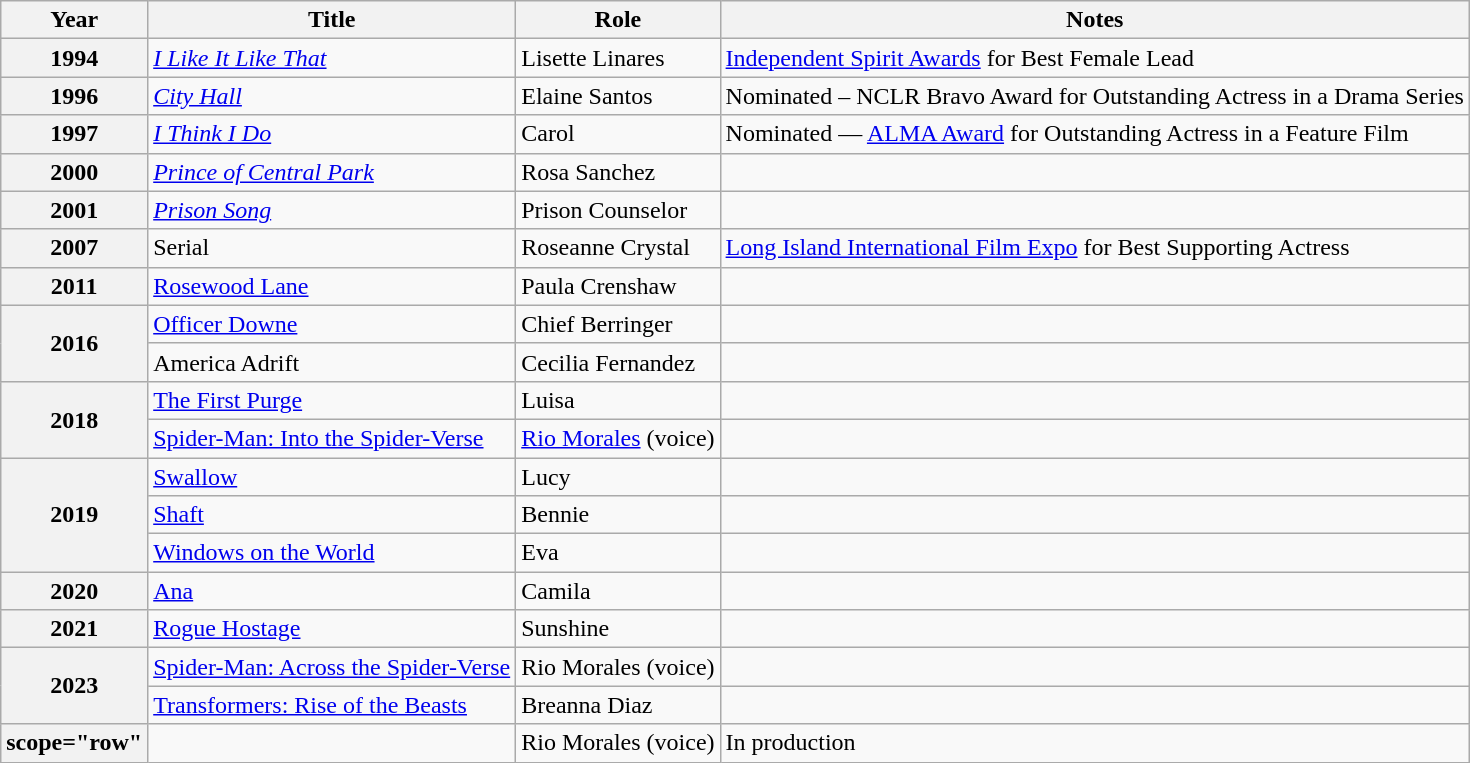<table class="wikitable plainrowheaders sortable">
<tr>
<th scope="row">Year</th>
<th scope="row">Title</th>
<th scope="row">Role</th>
<th scope="row" class="unsortable">Notes</th>
</tr>
<tr>
<th scope="row">1994</th>
<td><em><a href='#'>I Like It Like That</a></em></td>
<td>Lisette Linares</td>
<td><a href='#'>Independent Spirit Awards</a> for Best Female Lead</td>
</tr>
<tr>
<th scope="row">1996</th>
<td><em><a href='#'>City Hall</a></em></td>
<td>Elaine Santos</td>
<td>Nominated – NCLR Bravo Award for Outstanding Actress in a Drama Series</td>
</tr>
<tr>
<th scope="row">1997</th>
<td><em><a href='#'>I Think I Do</a></em></td>
<td>Carol</td>
<td>Nominated — <a href='#'>ALMA Award</a> for Outstanding Actress in a Feature Film</td>
</tr>
<tr>
<th scope="row">2000</th>
<td><em><a href='#'>Prince of Central Park</a></em></td>
<td>Rosa Sanchez</td>
<td></td>
</tr>
<tr>
<th scope="row">2001</th>
<td><em><a href='#'>Prison Song</a></td>
<td>Prison Counselor</td>
<td></td>
</tr>
<tr>
<th scope="row">2007</th>
<td></em>Serial<em></td>
<td>Roseanne Crystal</td>
<td><a href='#'>Long Island International Film Expo</a> for Best Supporting Actress</td>
</tr>
<tr>
<th scope="row">2011</th>
<td></em><a href='#'>Rosewood Lane</a><em></td>
<td>Paula Crenshaw</td>
<td></td>
</tr>
<tr>
<th scope="row" rowspan="2">2016</th>
<td></em><a href='#'>Officer Downe</a><em></td>
<td>Chief Berringer</td>
<td></td>
</tr>
<tr>
<td></em>America Adrift<em></td>
<td>Cecilia Fernandez</td>
<td></td>
</tr>
<tr>
<th scope="row" rowspan="2">2018</th>
<td></em><a href='#'>The First Purge</a><em></td>
<td>Luisa</td>
<td></td>
</tr>
<tr>
<td></em><a href='#'>Spider-Man: Into the Spider-Verse</a><em></td>
<td><a href='#'>Rio Morales</a> (voice)</td>
<td></td>
</tr>
<tr>
<th scope="row" rowspan="3">2019</th>
<td></em><a href='#'>Swallow</a><em></td>
<td>Lucy</td>
<td></td>
</tr>
<tr>
<td></em><a href='#'>Shaft</a><em></td>
<td>Bennie</td>
<td></td>
</tr>
<tr>
<td></em><a href='#'>Windows on the World</a><em></td>
<td>Eva</td>
<td></td>
</tr>
<tr>
<th scope="row">2020</th>
<td></em><a href='#'>Ana</a><em></td>
<td>Camila</td>
<td></td>
</tr>
<tr>
<th scope="row">2021</th>
<td></em><a href='#'>Rogue Hostage</a><em></td>
<td>Sunshine</td>
<td></td>
</tr>
<tr>
<th scope="row" rowspan="2">2023</th>
<td></em><a href='#'>Spider-Man: Across the Spider-Verse</a><em></td>
<td>Rio Morales (voice)</td>
<td></td>
</tr>
<tr>
<td></em><a href='#'>Transformers: Rise of the Beasts</a><em></td>
<td>Breanna Diaz</td>
<td></td>
</tr>
<tr>
<th>scope="row" </th>
<td></td>
<td>Rio Morales (voice)</td>
<td>In production</td>
</tr>
</table>
